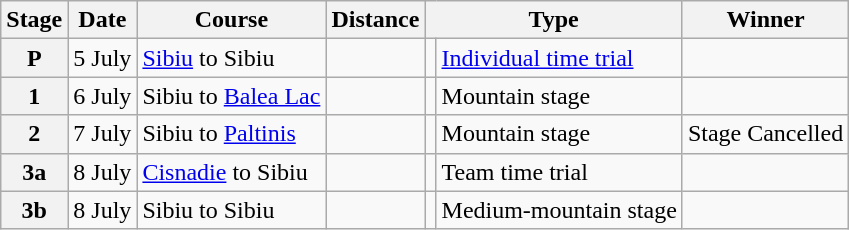<table class="wikitable">
<tr>
<th>Stage</th>
<th>Date</th>
<th>Course</th>
<th>Distance</th>
<th colspan="2">Type</th>
<th>Winner</th>
</tr>
<tr>
<th style="text-align:center">P</th>
<td align=right>5 July</td>
<td><a href='#'>Sibiu</a> to Sibiu</td>
<td style="text-align:center;"></td>
<td></td>
<td><a href='#'>Individual time trial</a></td>
<td></td>
</tr>
<tr>
<th style="text-align:center">1</th>
<td align=right>6 July</td>
<td>Sibiu to <a href='#'>Balea Lac</a></td>
<td style="text-align:center;"></td>
<td></td>
<td>Mountain stage</td>
<td></td>
</tr>
<tr>
<th style="text-align:center">2</th>
<td align=right>7 July</td>
<td>Sibiu to <a href='#'>Paltinis</a></td>
<td style="text-align:center;"></td>
<td></td>
<td>Mountain stage</td>
<td>Stage Cancelled</td>
</tr>
<tr>
<th style="text-align:center">3a</th>
<td align=right>8 July</td>
<td><a href='#'>Cisnadie</a> to Sibiu</td>
<td style="text-align:center;"></td>
<td></td>
<td>Team time trial</td>
<td></td>
</tr>
<tr>
<th style="text-align:center">3b</th>
<td align=right>8 July</td>
<td>Sibiu to Sibiu</td>
<td style="text-align:center;"></td>
<td></td>
<td>Medium-mountain stage</td>
<td></td>
</tr>
</table>
